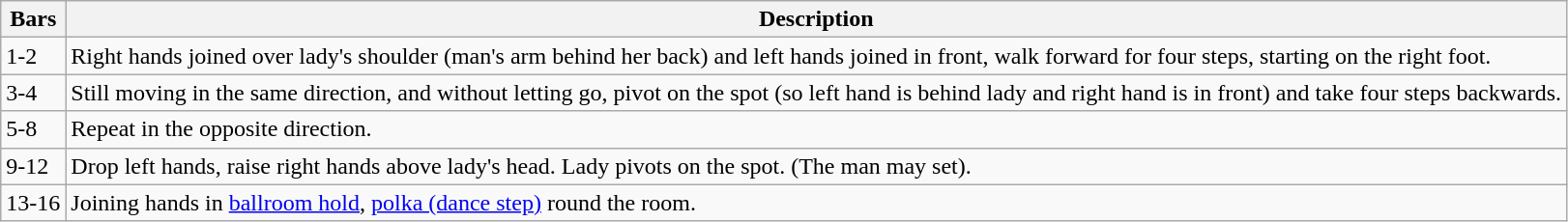<table class="wikitable">
<tr>
<th>Bars</th>
<th>Description</th>
</tr>
<tr>
<td>1-2</td>
<td>Right hands joined over lady's shoulder (man's arm behind her back) and left hands joined in front, walk forward for four steps, starting on the right foot.</td>
</tr>
<tr>
<td>3-4</td>
<td>Still moving in the same direction, and without letting go, pivot on the spot (so left hand is behind lady and right hand is in front) and take four steps backwards.</td>
</tr>
<tr>
<td>5-8</td>
<td>Repeat in the opposite direction.</td>
</tr>
<tr>
<td>9-12</td>
<td>Drop left hands, raise right hands above lady's head. Lady pivots on the spot. (The man may set).</td>
</tr>
<tr>
<td>13-16</td>
<td>Joining hands in <a href='#'>ballroom hold</a>, <a href='#'>polka (dance step)</a> round the room.</td>
</tr>
</table>
